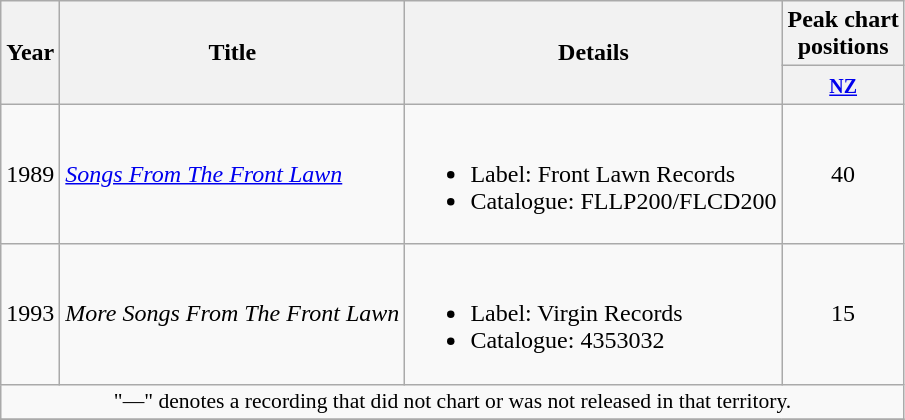<table class="wikitable plainrowheaders">
<tr>
<th rowspan="2">Year</th>
<th rowspan="2">Title</th>
<th rowspan="2">Details</th>
<th>Peak chart<br>positions</th>
</tr>
<tr>
<th><small><a href='#'>NZ</a></small></th>
</tr>
<tr>
<td>1989</td>
<td><em><a href='#'>Songs From The Front Lawn</a></em></td>
<td><br><ul><li>Label: Front Lawn Records</li><li>Catalogue: FLLP200/FLCD200</li></ul></td>
<td align="center">40</td>
</tr>
<tr>
<td>1993</td>
<td><em>More Songs From The Front Lawn</em></td>
<td><br><ul><li>Label: Virgin Records</li><li>Catalogue: 4353032</li></ul></td>
<td align="center">15</td>
</tr>
<tr>
<td colspan="4" style="font-size:90%" align="center">"—" denotes a recording that did not chart or was not released in that territory.</td>
</tr>
<tr>
</tr>
</table>
